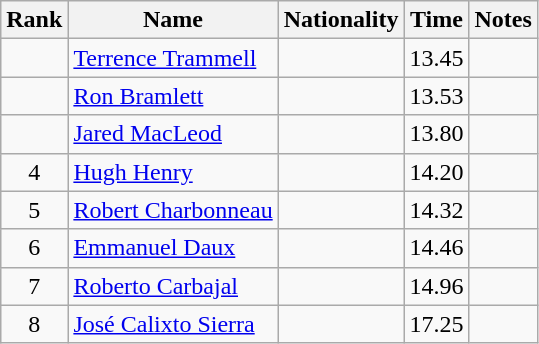<table class="wikitable sortable" style="text-align:center">
<tr>
<th>Rank</th>
<th>Name</th>
<th>Nationality</th>
<th>Time</th>
<th>Notes</th>
</tr>
<tr>
<td align=center></td>
<td align=left><a href='#'>Terrence Trammell</a></td>
<td align=left></td>
<td>13.45</td>
<td></td>
</tr>
<tr>
<td align=center></td>
<td align=left><a href='#'>Ron Bramlett</a></td>
<td align=left></td>
<td>13.53</td>
<td></td>
</tr>
<tr>
<td align=center></td>
<td align=left><a href='#'>Jared MacLeod</a></td>
<td align=left></td>
<td>13.80</td>
<td></td>
</tr>
<tr>
<td align=center>4</td>
<td align=left><a href='#'>Hugh Henry</a></td>
<td align=left></td>
<td>14.20</td>
<td></td>
</tr>
<tr>
<td align=center>5</td>
<td align=left><a href='#'>Robert Charbonneau</a></td>
<td align=left></td>
<td>14.32</td>
<td></td>
</tr>
<tr>
<td align=center>6</td>
<td align=left><a href='#'>Emmanuel Daux</a></td>
<td align=left></td>
<td>14.46</td>
<td></td>
</tr>
<tr>
<td align=center>7</td>
<td align=left><a href='#'>Roberto Carbajal</a></td>
<td align=left></td>
<td>14.96</td>
<td></td>
</tr>
<tr>
<td align=center>8</td>
<td align=left><a href='#'>José Calixto Sierra</a></td>
<td align=left></td>
<td>17.25</td>
<td></td>
</tr>
</table>
